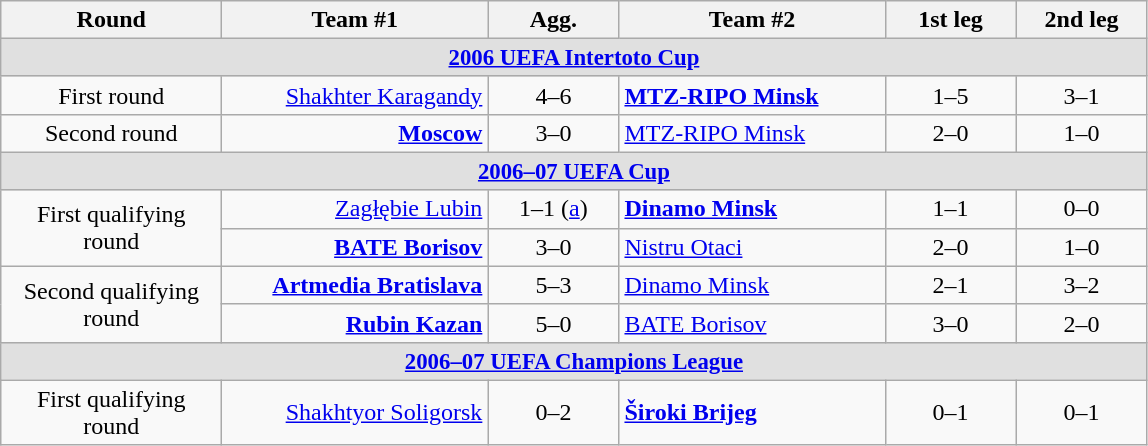<table class="wikitable">
<tr>
<th width="140">Round</th>
<th width="170">Team #1</th>
<th width="80">Agg.</th>
<th width="170">Team #2</th>
<th width="80">1st leg</th>
<th width="80">2nd leg</th>
</tr>
<tr style="background:#E0E0E0; font-size:95%">
<td colspan="6" style="text-align:center"><strong><a href='#'>2006 UEFA Intertoto Cup</a></strong></td>
</tr>
<tr>
<td style="text-align:center">First round</td>
<td style="text-align:right"><a href='#'>Shakhter Karagandy</a> </td>
<td style="text-align:center">4–6</td>
<td> <strong><a href='#'>MTZ-RIPO Minsk</a></strong></td>
<td style="text-align:center">1–5</td>
<td style="text-align:center">3–1</td>
</tr>
<tr>
<td style="text-align:center">Second round</td>
<td style="text-align:right"><strong><a href='#'>Moscow</a></strong> </td>
<td style="text-align:center">3–0</td>
<td> <a href='#'>MTZ-RIPO Minsk</a></td>
<td style="text-align:center">2–0</td>
<td style="text-align:center">1–0</td>
</tr>
<tr style="background:#E0E0E0; font-size:95%">
<td colspan="6" style="text-align:center"><strong><a href='#'>2006–07 UEFA Cup</a></strong></td>
</tr>
<tr>
<td style="text-align:center" rowspan="2">First qualifying round</td>
<td style="text-align:right"><a href='#'>Zagłębie Lubin</a> </td>
<td style="text-align:center">1–1 (<a href='#'>a</a>)</td>
<td> <strong><a href='#'>Dinamo Minsk</a></strong></td>
<td style="text-align:center">1–1</td>
<td style="text-align:center">0–0</td>
</tr>
<tr>
<td style="text-align:right"><strong><a href='#'>BATE Borisov</a></strong> </td>
<td style="text-align:center">3–0</td>
<td> <a href='#'>Nistru Otaci</a></td>
<td style="text-align:center">2–0</td>
<td style="text-align:center">1–0</td>
</tr>
<tr>
<td style="text-align:center" rowspan="2">Second qualifying round</td>
<td style="text-align:right"><strong><a href='#'>Artmedia Bratislava</a></strong> </td>
<td style="text-align:center">5–3</td>
<td> <a href='#'>Dinamo Minsk</a></td>
<td style="text-align:center">2–1</td>
<td style="text-align:center">3–2</td>
</tr>
<tr>
<td style="text-align:right"><strong><a href='#'>Rubin Kazan</a></strong> </td>
<td style="text-align:center">5–0</td>
<td> <a href='#'>BATE Borisov</a></td>
<td style="text-align:center">3–0</td>
<td style="text-align:center">2–0</td>
</tr>
<tr style="background:#E0E0E0; font-size:95%">
<td colspan="6" style="text-align:center"><strong><a href='#'>2006–07 UEFA Champions League</a></strong></td>
</tr>
<tr>
<td style="text-align:center">First qualifying round</td>
<td style="text-align:right"><a href='#'>Shakhtyor Soligorsk</a> </td>
<td style="text-align:center">0–2</td>
<td> <strong><a href='#'>Široki Brijeg</a></strong></td>
<td style="text-align:center">0–1</td>
<td style="text-align:center">0–1</td>
</tr>
</table>
